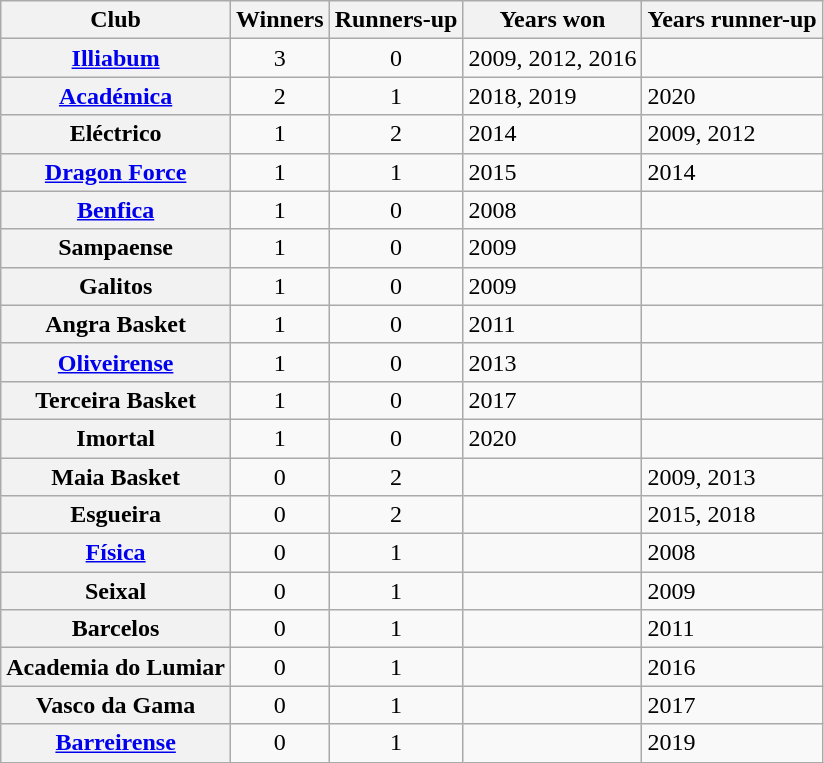<table class="wikitable plainrowheaders sortable">
<tr>
<th scope=col>Club</th>
<th scope=col>Winners</th>
<th scope=col>Runners-up</th>
<th scope=col>Years won</th>
<th scope=col>Years runner-up</th>
</tr>
<tr>
<th scope=row><a href='#'>Illiabum</a></th>
<td style="text-align:center;">3</td>
<td style="text-align:center;">0</td>
<td>2009, 2012, 2016</td>
<td></td>
</tr>
<tr>
<th scope=row><a href='#'>Académica</a></th>
<td style="text-align:center;">2</td>
<td style="text-align:center;">1</td>
<td>2018, 2019</td>
<td>2020</td>
</tr>
<tr>
<th scope=row>Eléctrico</th>
<td style="text-align:center;">1</td>
<td style="text-align:center;">2</td>
<td>2014</td>
<td>2009, 2012</td>
</tr>
<tr>
<th scope=row><a href='#'>Dragon Force</a></th>
<td style="text-align:center;">1</td>
<td style="text-align:center;">1</td>
<td>2015</td>
<td>2014</td>
</tr>
<tr>
<th scope=row><a href='#'>Benfica</a></th>
<td style="text-align:center;">1</td>
<td style="text-align:center;">0</td>
<td>2008</td>
<td></td>
</tr>
<tr>
<th scope=row>Sampaense</th>
<td style="text-align:center;">1</td>
<td style="text-align:center;">0</td>
<td>2009</td>
<td></td>
</tr>
<tr>
<th scope=row>Galitos</th>
<td style="text-align:center;">1</td>
<td style="text-align:center;">0</td>
<td>2009</td>
<td></td>
</tr>
<tr>
<th scope=row>Angra Basket</th>
<td style="text-align:center;">1</td>
<td style="text-align:center;">0</td>
<td>2011</td>
<td></td>
</tr>
<tr>
<th scope=row><a href='#'>Oliveirense</a></th>
<td style="text-align:center;">1</td>
<td style="text-align:center;">0</td>
<td>2013</td>
<td></td>
</tr>
<tr>
<th scope=row>Terceira Basket</th>
<td style="text-align:center;">1</td>
<td style="text-align:center;">0</td>
<td>2017</td>
<td></td>
</tr>
<tr>
<th scope=row>Imortal</th>
<td style="text-align:center;">1</td>
<td style="text-align:center;">0</td>
<td>2020</td>
<td></td>
</tr>
<tr>
<th scope=row>Maia Basket</th>
<td style="text-align:center;">0</td>
<td style="text-align:center;">2</td>
<td></td>
<td>2009, 2013</td>
</tr>
<tr>
<th scope=row>Esgueira</th>
<td style="text-align:center;">0</td>
<td style="text-align:center;">2</td>
<td></td>
<td>2015, 2018</td>
</tr>
<tr>
<th scope=row><a href='#'>Física</a></th>
<td style="text-align:center;">0</td>
<td style="text-align:center;">1</td>
<td></td>
<td>2008</td>
</tr>
<tr>
<th scope=row>Seixal</th>
<td style="text-align:center;">0</td>
<td style="text-align:center;">1</td>
<td></td>
<td>2009</td>
</tr>
<tr>
<th scope=row>Barcelos</th>
<td style="text-align:center;">0</td>
<td style="text-align:center;">1</td>
<td></td>
<td>2011</td>
</tr>
<tr>
<th scope=row>Academia do Lumiar</th>
<td style="text-align:center;">0</td>
<td style="text-align:center;">1</td>
<td></td>
<td>2016</td>
</tr>
<tr>
<th scope=row>Vasco da Gama</th>
<td style="text-align:center;">0</td>
<td style="text-align:center;">1</td>
<td></td>
<td>2017</td>
</tr>
<tr>
<th scope=row><a href='#'>Barreirense</a></th>
<td style="text-align:center;">0</td>
<td style="text-align:center;">1</td>
<td></td>
<td>2019</td>
</tr>
</table>
